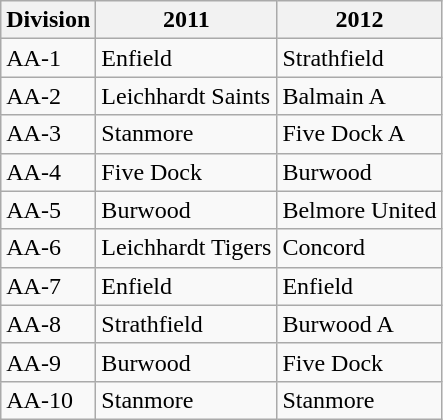<table class="wikitable">
<tr>
<th>Division</th>
<th>2011</th>
<th>2012</th>
</tr>
<tr>
<td>AA-1</td>
<td>Enfield</td>
<td>Strathfield</td>
</tr>
<tr>
<td>AA-2</td>
<td>Leichhardt Saints</td>
<td>Balmain A</td>
</tr>
<tr>
<td>AA-3</td>
<td>Stanmore</td>
<td>Five Dock A</td>
</tr>
<tr>
<td>AA-4</td>
<td>Five Dock</td>
<td>Burwood</td>
</tr>
<tr>
<td>AA-5</td>
<td>Burwood</td>
<td>Belmore United</td>
</tr>
<tr>
<td>AA-6</td>
<td>Leichhardt Tigers</td>
<td>Concord</td>
</tr>
<tr>
<td>AA-7</td>
<td>Enfield</td>
<td>Enfield</td>
</tr>
<tr>
<td>AA-8</td>
<td>Strathfield</td>
<td>Burwood A</td>
</tr>
<tr>
<td>AA-9</td>
<td>Burwood</td>
<td>Five Dock</td>
</tr>
<tr>
<td>AA-10</td>
<td>Stanmore</td>
<td>Stanmore</td>
</tr>
</table>
